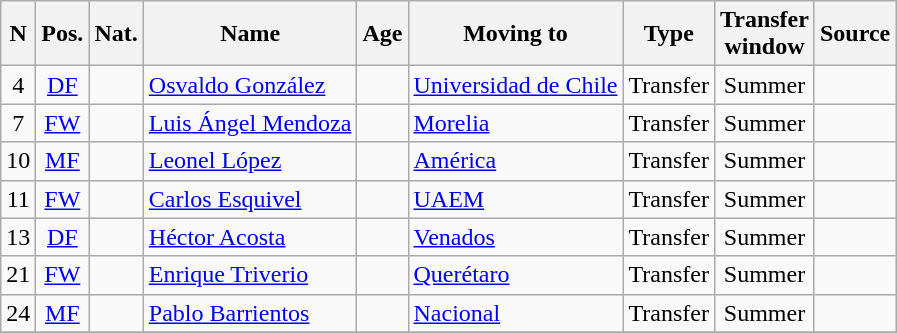<table class="wikitable sortable" style="text-align:center">
<tr>
<th>N</th>
<th>Pos.</th>
<th>Nat.</th>
<th>Name</th>
<th>Age</th>
<th>Moving to</th>
<th>Type</th>
<th>Transfer<br>window</th>
<th>Source</th>
</tr>
<tr>
<td>4</td>
<td><a href='#'>DF</a></td>
<td></td>
<td align=left><a href='#'>Osvaldo González</a></td>
<td></td>
<td align=left> <a href='#'>Universidad de Chile</a></td>
<td>Transfer</td>
<td>Summer</td>
<td></td>
</tr>
<tr>
<td>7</td>
<td><a href='#'>FW</a></td>
<td></td>
<td align=left><a href='#'>Luis Ángel Mendoza</a></td>
<td></td>
<td align=left><a href='#'>Morelia</a></td>
<td>Transfer</td>
<td>Summer</td>
<td></td>
</tr>
<tr>
<td>10</td>
<td><a href='#'>MF</a></td>
<td></td>
<td align=left><a href='#'>Leonel López</a></td>
<td></td>
<td align=left><a href='#'>América</a></td>
<td>Transfer</td>
<td>Summer</td>
<td></td>
</tr>
<tr>
<td>11</td>
<td><a href='#'>FW</a></td>
<td></td>
<td align=left><a href='#'>Carlos Esquivel</a></td>
<td></td>
<td align=left><a href='#'>UAEM</a></td>
<td>Transfer</td>
<td>Summer</td>
<td></td>
</tr>
<tr>
<td>13</td>
<td><a href='#'>DF</a></td>
<td></td>
<td align=left><a href='#'>Héctor Acosta</a></td>
<td></td>
<td align=left><a href='#'>Venados</a></td>
<td>Transfer</td>
<td>Summer</td>
<td></td>
</tr>
<tr>
<td>21</td>
<td><a href='#'>FW</a></td>
<td></td>
<td align=left><a href='#'>Enrique Triverio</a></td>
<td></td>
<td align=left><a href='#'>Querétaro</a></td>
<td>Transfer</td>
<td>Summer</td>
<td></td>
</tr>
<tr>
<td>24</td>
<td><a href='#'>MF</a></td>
<td></td>
<td align=left><a href='#'>Pablo Barrientos</a></td>
<td></td>
<td align=left> <a href='#'>Nacional</a></td>
<td>Transfer</td>
<td>Summer</td>
<td></td>
</tr>
<tr>
</tr>
</table>
